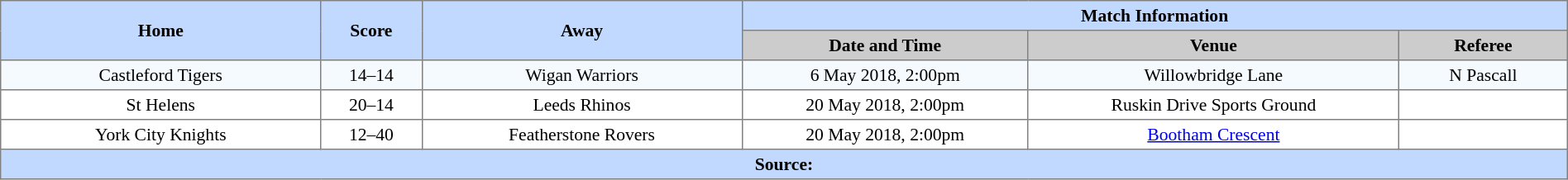<table border=1 style="border-collapse:collapse; font-size:90%; text-align:center;" cellpadding=3 cellspacing=0 width=100%>
<tr bgcolor=#C1D8FF>
<th rowspan=2 width=19%>Home</th>
<th rowspan=2 width=6%>Score</th>
<th rowspan=2 width=19%>Away</th>
<th colspan=3>Match Information</th>
</tr>
<tr bgcolor=#CCCCCC>
<th width=17%>Date and Time</th>
<th width=22%>Venue</th>
<th width=10%>Referee</th>
</tr>
<tr bgcolor=#F5FAFF>
<td> Castleford Tigers</td>
<td>14–14</td>
<td> Wigan Warriors</td>
<td>6 May 2018, 2:00pm</td>
<td>Willowbridge Lane</td>
<td>N Pascall</td>
</tr>
<tr>
<td> St Helens</td>
<td>20–14</td>
<td> Leeds Rhinos</td>
<td>20 May 2018, 2:00pm</td>
<td>Ruskin Drive Sports Ground</td>
<td></td>
</tr>
<tr>
<td> York City Knights</td>
<td>12–40</td>
<td> Featherstone Rovers</td>
<td>20 May 2018, 2:00pm</td>
<td><a href='#'>Bootham Crescent</a></td>
<td></td>
</tr>
<tr style="background:#c1d8ff;">
<th colspan=6>Source:</th>
</tr>
</table>
